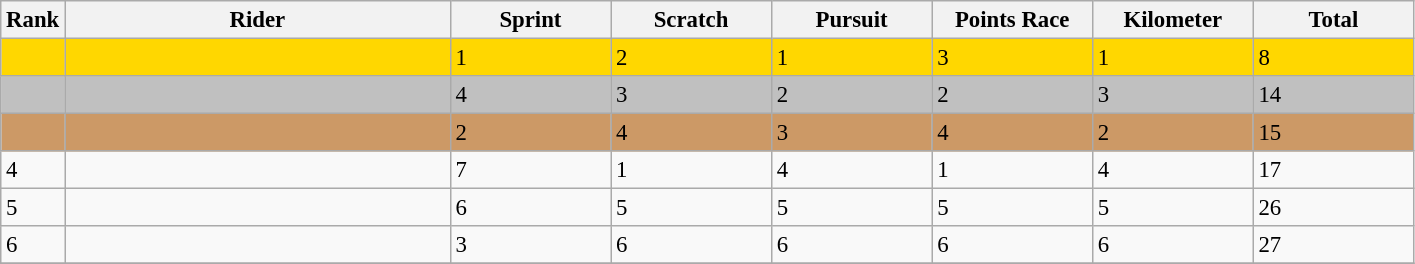<table class="wikitable" style="font-size:95%" style="width:35em;" style="text-align:center">
<tr>
<th>Rank</th>
<th width=250>Rider</th>
<th width=100>Sprint</th>
<th width=100>Scratch</th>
<th width=100>Pursuit</th>
<th width=100>Points Race</th>
<th width=100>Kilometer</th>
<th width=100>Total</th>
</tr>
<tr bgcolor=gold>
<td></td>
<td align=left></td>
<td>1</td>
<td>2</td>
<td>1</td>
<td>3</td>
<td>1</td>
<td>8</td>
</tr>
<tr bgcolor=silver>
<td></td>
<td align=left></td>
<td>4</td>
<td>3</td>
<td>2</td>
<td>2</td>
<td>3</td>
<td>14</td>
</tr>
<tr bgcolor=cc9966>
<td></td>
<td align=left></td>
<td>2</td>
<td>4</td>
<td>3</td>
<td>4</td>
<td>2</td>
<td>15</td>
</tr>
<tr>
<td>4</td>
<td align=left></td>
<td>7</td>
<td>1</td>
<td>4</td>
<td>1</td>
<td>4</td>
<td>17</td>
</tr>
<tr>
<td>5</td>
<td align=left></td>
<td>6</td>
<td>5</td>
<td>5</td>
<td>5</td>
<td>5</td>
<td>26</td>
</tr>
<tr>
<td>6</td>
<td align=left></td>
<td>3</td>
<td>6</td>
<td>6</td>
<td>6</td>
<td>6</td>
<td>27</td>
</tr>
<tr>
</tr>
</table>
